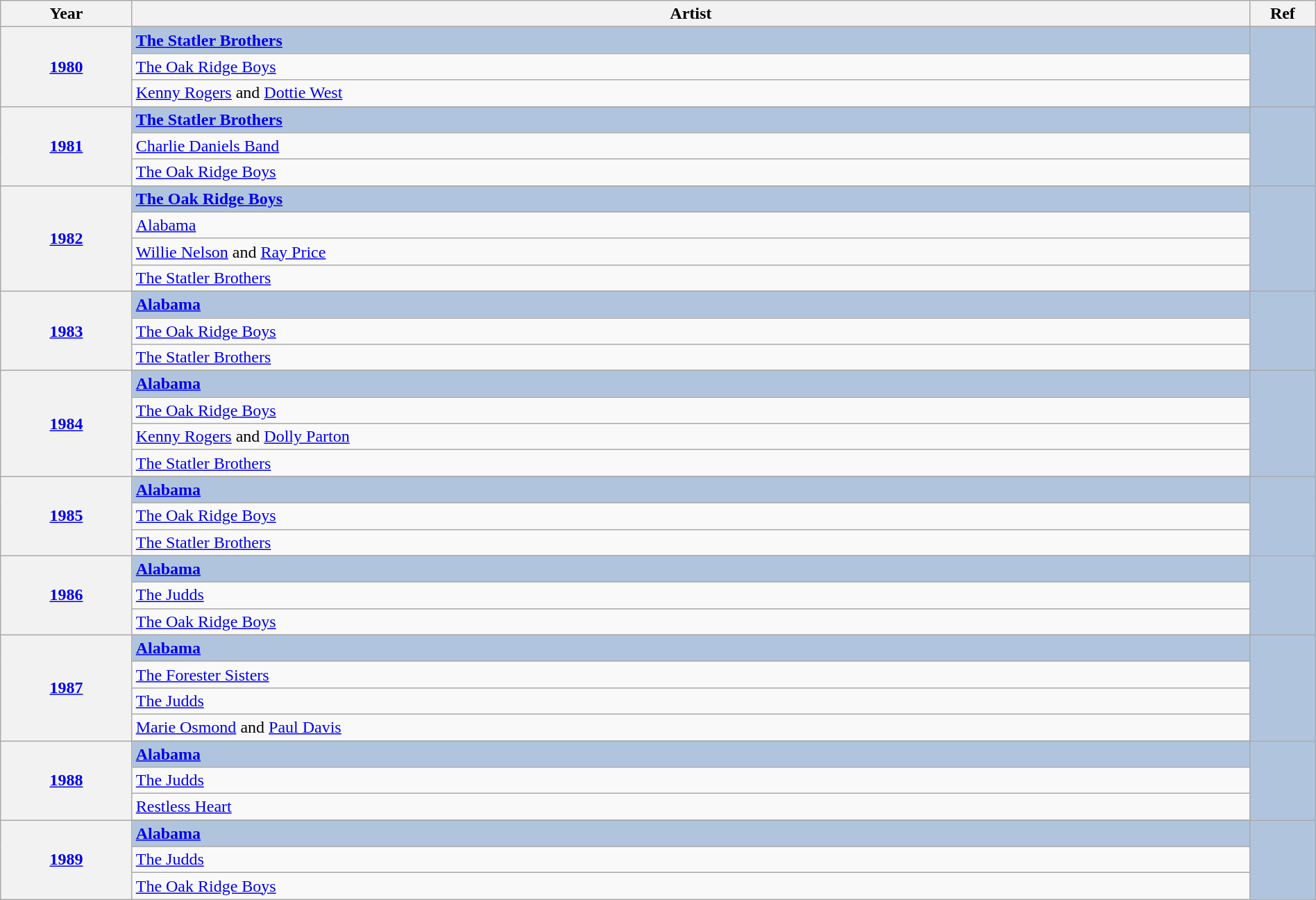<table class="wikitable" width="100%">
<tr>
<th width="10%">Year</th>
<th width="85%">Artist</th>
<th width="5%">Ref</th>
</tr>
<tr>
<th rowspan="4" align="center"><a href='#'>1980<br></a></th>
</tr>
<tr style="background:#B0C4DE">
<td><strong><a href='#'>The Statler Brothers</a></strong></td>
<td rowspan="4" align="center"></td>
</tr>
<tr>
<td><a href='#'>The Oak Ridge Boys</a></td>
</tr>
<tr>
<td><a href='#'>Kenny Rogers</a> and <a href='#'>Dottie West</a></td>
</tr>
<tr>
<th rowspan="4" align="center"><a href='#'>1981<br></a></th>
</tr>
<tr style="background:#B0C4DE">
<td><strong><a href='#'>The Statler Brothers</a></strong></td>
<td rowspan="4" align="center"></td>
</tr>
<tr>
<td><a href='#'>Charlie Daniels Band</a></td>
</tr>
<tr>
<td><a href='#'>The Oak Ridge Boys</a></td>
</tr>
<tr>
<th rowspan="5" align="center"><a href='#'>1982<br></a></th>
</tr>
<tr style="background:#B0C4DE">
<td><strong><a href='#'>The Oak Ridge Boys</a></strong></td>
<td rowspan="5" align="center"></td>
</tr>
<tr>
<td><a href='#'>Alabama</a></td>
</tr>
<tr>
<td><a href='#'>Willie Nelson</a> and <a href='#'>Ray Price</a></td>
</tr>
<tr>
<td><a href='#'>The Statler Brothers</a></td>
</tr>
<tr>
<th rowspan="4" align="center"><a href='#'>1983<br></a></th>
</tr>
<tr style="background:#B0C4DE">
<td><strong><a href='#'>Alabama</a></strong></td>
<td rowspan="4" align="center"></td>
</tr>
<tr>
<td><a href='#'>The Oak Ridge Boys</a></td>
</tr>
<tr>
<td><a href='#'>The Statler Brothers</a></td>
</tr>
<tr>
<th rowspan="5" align="center"><a href='#'>1984<br></a></th>
</tr>
<tr style="background:#B0C4DE">
<td><strong><a href='#'>Alabama</a></strong></td>
<td rowspan="5" align="center"></td>
</tr>
<tr>
<td><a href='#'>The Oak Ridge Boys</a></td>
</tr>
<tr>
<td><a href='#'>Kenny Rogers</a> and <a href='#'>Dolly Parton</a></td>
</tr>
<tr>
<td><a href='#'>The Statler Brothers</a></td>
</tr>
<tr>
<th rowspan="4" align="center"><a href='#'>1985<br></a></th>
</tr>
<tr style="background:#B0C4DE">
<td><strong><a href='#'>Alabama</a></strong></td>
<td rowspan="4" align="center"></td>
</tr>
<tr>
<td><a href='#'>The Oak Ridge Boys</a></td>
</tr>
<tr>
<td><a href='#'>The Statler Brothers</a></td>
</tr>
<tr>
<th rowspan="4" align="center"><a href='#'>1986<br></a></th>
</tr>
<tr style="background:#B0C4DE">
<td><strong><a href='#'>Alabama</a></strong></td>
<td rowspan="4" align="center"></td>
</tr>
<tr>
<td><a href='#'>The Judds</a></td>
</tr>
<tr>
<td><a href='#'>The Oak Ridge Boys</a></td>
</tr>
<tr>
<th rowspan="5" align="center"><a href='#'>1987<br></a></th>
</tr>
<tr style="background:#B0C4DE">
<td><strong><a href='#'>Alabama</a></strong></td>
<td rowspan="5" align="center"></td>
</tr>
<tr>
<td><a href='#'>The Forester Sisters</a></td>
</tr>
<tr>
<td><a href='#'>The Judds</a></td>
</tr>
<tr>
<td><a href='#'>Marie Osmond</a> and <a href='#'>Paul Davis</a></td>
</tr>
<tr>
<th rowspan="4" align="center"><a href='#'>1988<br></a></th>
</tr>
<tr style="background:#B0C4DE">
<td><strong><a href='#'>Alabama</a></strong></td>
<td rowspan="4" align="center"></td>
</tr>
<tr>
<td><a href='#'>The Judds</a></td>
</tr>
<tr>
<td><a href='#'>Restless Heart</a></td>
</tr>
<tr>
<th rowspan="4" align="center"><a href='#'>1989<br></a></th>
</tr>
<tr style="background:#B0C4DE">
<td><strong><a href='#'>Alabama</a></strong></td>
<td rowspan="4" align="center"></td>
</tr>
<tr>
<td><a href='#'>The Judds</a></td>
</tr>
<tr>
<td><a href='#'>The Oak Ridge Boys</a></td>
</tr>
</table>
